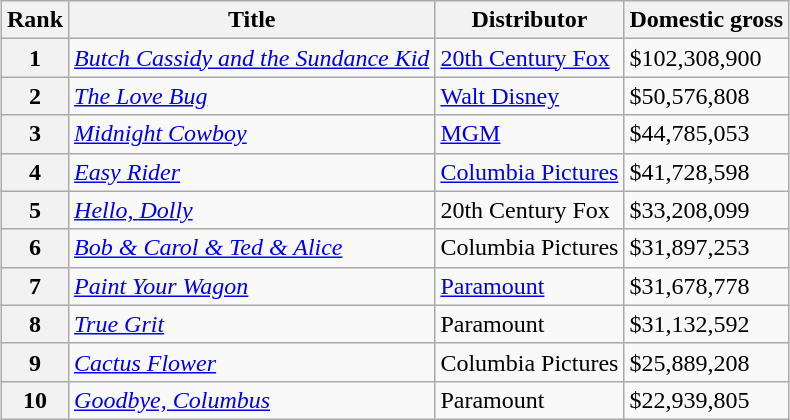<table class="wikitable sortable" style="margin:auto; margin:auto;">
<tr>
<th>Rank</th>
<th>Title</th>
<th>Distributor</th>
<th>Domestic gross</th>
</tr>
<tr>
<th style="text-align:center;">1</th>
<td><em><a href='#'>Butch Cassidy and the Sundance Kid</a></em></td>
<td><a href='#'>20th Century Fox</a></td>
<td>$102,308,900</td>
</tr>
<tr>
<th style="text-align:center;">2</th>
<td><em><a href='#'>The Love Bug</a></em></td>
<td><a href='#'>Walt Disney</a></td>
<td>$50,576,808</td>
</tr>
<tr>
<th style="text-align:center;">3</th>
<td><em><a href='#'>Midnight Cowboy</a></em></td>
<td><a href='#'>MGM</a></td>
<td>$44,785,053</td>
</tr>
<tr>
<th style="text-align:center;">4</th>
<td><em><a href='#'>Easy Rider</a></em></td>
<td><a href='#'>Columbia Pictures</a></td>
<td>$41,728,598</td>
</tr>
<tr>
<th style="text-align:center;">5</th>
<td><a href='#'><em>Hello, Dolly</em></a></td>
<td>20th Century Fox</td>
<td>$33,208,099</td>
</tr>
<tr>
<th style="text-align:center;">6</th>
<td><em><a href='#'>Bob & Carol & Ted & Alice</a></em></td>
<td>Columbia Pictures</td>
<td>$31,897,253</td>
</tr>
<tr>
<th style="text-align:center;">7</th>
<td><a href='#'><em>Paint Your Wagon</em></a></td>
<td><a href='#'>Paramount</a></td>
<td>$31,678,778</td>
</tr>
<tr>
<th style="text-align:center;">8</th>
<td><a href='#'><em>True Grit</em></a></td>
<td>Paramount</td>
<td>$31,132,592</td>
</tr>
<tr>
<th style="text-align:center;">9</th>
<td><a href='#'><em>Cactus Flower</em></a></td>
<td>Columbia Pictures</td>
<td>$25,889,208</td>
</tr>
<tr>
<th style="text-align:center;">10</th>
<td><a href='#'><em>Goodbye, Columbus</em></a></td>
<td>Paramount</td>
<td>$22,939,805</td>
</tr>
</table>
